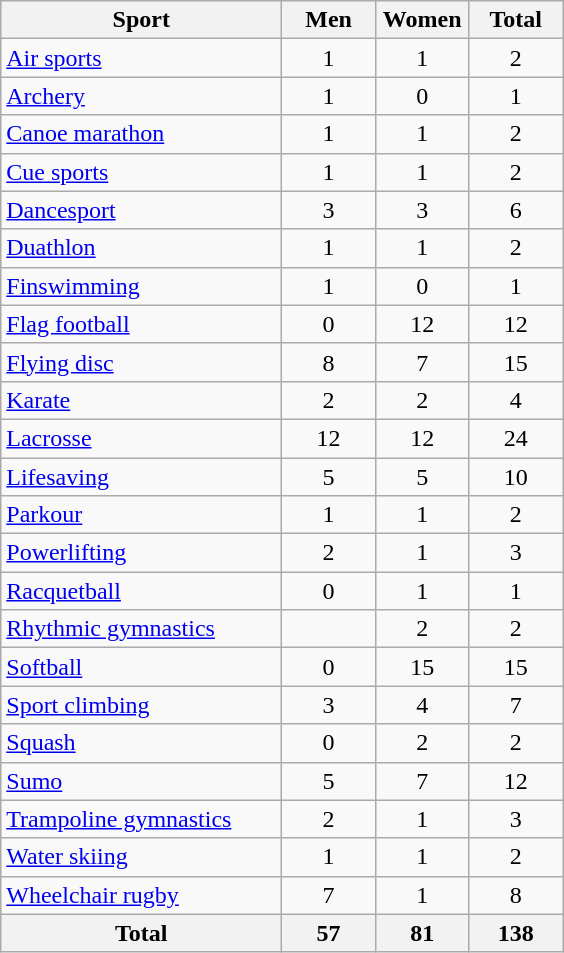<table class="wikitable sortable" style="text-align:center;">
<tr>
<th width=180>Sport</th>
<th width=55>Men</th>
<th width=55>Women</th>
<th width=55>Total</th>
</tr>
<tr>
<td align=left><a href='#'>Air sports</a></td>
<td>1</td>
<td>1</td>
<td>2</td>
</tr>
<tr>
<td align=left><a href='#'>Archery</a></td>
<td>1</td>
<td>0</td>
<td>1</td>
</tr>
<tr>
<td align=left><a href='#'>Canoe marathon</a></td>
<td>1</td>
<td>1</td>
<td>2</td>
</tr>
<tr>
<td align=left><a href='#'>Cue sports</a></td>
<td>1</td>
<td>1</td>
<td>2</td>
</tr>
<tr>
<td align=left><a href='#'>Dancesport</a></td>
<td>3</td>
<td>3</td>
<td>6</td>
</tr>
<tr>
<td align=left><a href='#'>Duathlon</a></td>
<td>1</td>
<td>1</td>
<td>2</td>
</tr>
<tr>
<td align=left><a href='#'>Finswimming</a></td>
<td>1</td>
<td>0</td>
<td>1</td>
</tr>
<tr>
<td align=left><a href='#'>Flag football</a></td>
<td>0</td>
<td>12</td>
<td>12</td>
</tr>
<tr>
<td align=left><a href='#'>Flying disc</a></td>
<td>8</td>
<td>7</td>
<td>15</td>
</tr>
<tr>
<td align=left><a href='#'>Karate</a></td>
<td>2</td>
<td>2</td>
<td>4</td>
</tr>
<tr>
<td align=left><a href='#'>Lacrosse</a></td>
<td>12</td>
<td>12</td>
<td>24</td>
</tr>
<tr>
<td align=left><a href='#'>Lifesaving</a></td>
<td>5</td>
<td>5</td>
<td>10</td>
</tr>
<tr>
<td align=left><a href='#'>Parkour</a></td>
<td>1</td>
<td>1</td>
<td>2</td>
</tr>
<tr>
<td align=left><a href='#'>Powerlifting</a></td>
<td>2</td>
<td>1</td>
<td>3</td>
</tr>
<tr>
<td align=left><a href='#'>Racquetball</a></td>
<td>0</td>
<td>1</td>
<td>1</td>
</tr>
<tr>
<td align=left><a href='#'>Rhythmic gymnastics</a></td>
<td></td>
<td>2</td>
<td>2</td>
</tr>
<tr>
<td align=left><a href='#'>Softball</a></td>
<td>0</td>
<td>15</td>
<td>15</td>
</tr>
<tr>
<td align=left><a href='#'>Sport climbing</a></td>
<td>3</td>
<td>4</td>
<td>7</td>
</tr>
<tr>
<td align=left><a href='#'>Squash</a></td>
<td>0</td>
<td>2</td>
<td>2</td>
</tr>
<tr>
<td align=left><a href='#'>Sumo</a></td>
<td>5</td>
<td>7</td>
<td>12</td>
</tr>
<tr>
<td align=left><a href='#'>Trampoline gymnastics</a></td>
<td>2</td>
<td>1</td>
<td>3</td>
</tr>
<tr>
<td align=left><a href='#'>Water skiing</a></td>
<td>1</td>
<td>1</td>
<td>2</td>
</tr>
<tr>
<td align=left><a href='#'>Wheelchair rugby</a></td>
<td>7</td>
<td>1</td>
<td>8</td>
</tr>
<tr>
<th>Total</th>
<th>57</th>
<th>81</th>
<th>138</th>
</tr>
</table>
